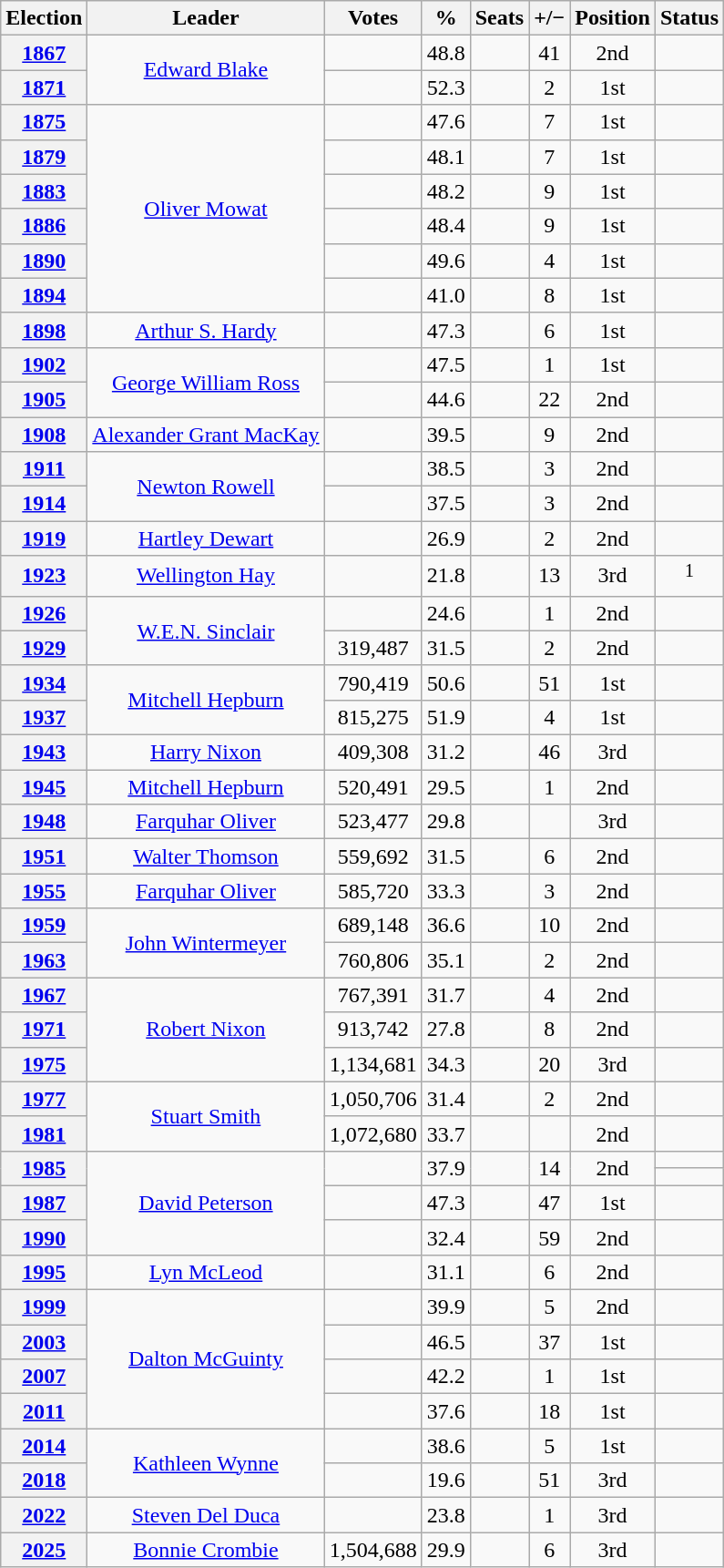<table class=wikitable style="text-align: center;">
<tr>
<th>Election</th>
<th>Leader</th>
<th>Votes</th>
<th>%</th>
<th>Seats</th>
<th>+/−</th>
<th>Position</th>
<th>Status</th>
</tr>
<tr>
<th><a href='#'>1867</a></th>
<td rowspan=2><a href='#'>Edward Blake</a></td>
<td></td>
<td>48.8</td>
<td></td>
<td> 41</td>
<td> 2nd</td>
<td></td>
</tr>
<tr>
<th><a href='#'>1871</a></th>
<td></td>
<td>52.3</td>
<td></td>
<td> 2</td>
<td> 1st</td>
<td></td>
</tr>
<tr>
<th><a href='#'>1875</a></th>
<td rowspan=6><a href='#'>Oliver Mowat</a></td>
<td></td>
<td>47.6</td>
<td></td>
<td> 7</td>
<td> 1st</td>
<td></td>
</tr>
<tr>
<th><a href='#'>1879</a></th>
<td></td>
<td>48.1</td>
<td></td>
<td> 7</td>
<td> 1st</td>
<td></td>
</tr>
<tr>
<th><a href='#'>1883</a></th>
<td></td>
<td>48.2</td>
<td></td>
<td> 9</td>
<td> 1st</td>
<td></td>
</tr>
<tr>
<th><a href='#'>1886</a></th>
<td></td>
<td>48.4</td>
<td></td>
<td> 9</td>
<td> 1st</td>
<td></td>
</tr>
<tr>
<th><a href='#'>1890</a></th>
<td></td>
<td>49.6</td>
<td></td>
<td> 4</td>
<td> 1st</td>
<td></td>
</tr>
<tr>
<th><a href='#'>1894</a></th>
<td></td>
<td>41.0</td>
<td></td>
<td> 8</td>
<td> 1st</td>
<td></td>
</tr>
<tr>
<th><a href='#'>1898</a></th>
<td><a href='#'>Arthur S. Hardy</a></td>
<td></td>
<td>47.3</td>
<td></td>
<td> 6</td>
<td> 1st</td>
<td></td>
</tr>
<tr>
<th><a href='#'>1902</a></th>
<td rowspan=2><a href='#'>George William Ross</a></td>
<td></td>
<td>47.5</td>
<td></td>
<td> 1</td>
<td> 1st</td>
<td></td>
</tr>
<tr>
<th><a href='#'>1905</a></th>
<td></td>
<td>44.6</td>
<td></td>
<td> 22</td>
<td> 2nd</td>
<td></td>
</tr>
<tr>
<th><a href='#'>1908</a></th>
<td><a href='#'>Alexander Grant MacKay</a></td>
<td></td>
<td>39.5</td>
<td></td>
<td> 9</td>
<td> 2nd</td>
<td></td>
</tr>
<tr>
<th><a href='#'>1911</a></th>
<td rowspan=2><a href='#'>Newton Rowell</a></td>
<td></td>
<td>38.5</td>
<td></td>
<td> 3</td>
<td> 2nd</td>
<td></td>
</tr>
<tr>
<th><a href='#'>1914</a></th>
<td></td>
<td>37.5</td>
<td></td>
<td> 3</td>
<td> 2nd</td>
<td></td>
</tr>
<tr>
<th><a href='#'>1919</a></th>
<td><a href='#'>Hartley Dewart</a></td>
<td></td>
<td>26.9</td>
<td></td>
<td> 2</td>
<td> 2nd</td>
<td></td>
</tr>
<tr>
<th><a href='#'>1923</a></th>
<td><a href='#'>Wellington Hay</a></td>
<td></td>
<td>21.8</td>
<td></td>
<td> 13</td>
<td> 3rd</td>
<td><sup>1</sup></td>
</tr>
<tr>
<th><a href='#'>1926</a></th>
<td rowspan=2><a href='#'>W.E.N. Sinclair</a></td>
<td></td>
<td>24.6</td>
<td></td>
<td> 1</td>
<td> 2nd</td>
<td></td>
</tr>
<tr>
<th><a href='#'>1929</a></th>
<td>319,487</td>
<td>31.5</td>
<td></td>
<td> 2</td>
<td> 2nd</td>
<td></td>
</tr>
<tr>
<th><a href='#'>1934</a></th>
<td rowspan=2><a href='#'>Mitchell Hepburn</a></td>
<td>790,419</td>
<td>50.6</td>
<td></td>
<td> 51</td>
<td> 1st</td>
<td></td>
</tr>
<tr>
<th><a href='#'>1937</a></th>
<td>815,275</td>
<td>51.9</td>
<td></td>
<td> 4</td>
<td> 1st</td>
<td></td>
</tr>
<tr>
<th><a href='#'>1943</a></th>
<td><a href='#'>Harry Nixon</a></td>
<td>409,308</td>
<td>31.2</td>
<td></td>
<td> 46</td>
<td> 3rd</td>
<td></td>
</tr>
<tr>
<th><a href='#'>1945</a></th>
<td><a href='#'>Mitchell Hepburn</a></td>
<td>520,491</td>
<td>29.5</td>
<td></td>
<td> 1</td>
<td> 2nd</td>
<td></td>
</tr>
<tr>
<th><a href='#'>1948</a></th>
<td><a href='#'>Farquhar Oliver</a></td>
<td>523,477</td>
<td>29.8</td>
<td></td>
<td></td>
<td> 3rd</td>
<td></td>
</tr>
<tr>
<th><a href='#'>1951</a></th>
<td><a href='#'>Walter Thomson</a></td>
<td>559,692</td>
<td>31.5</td>
<td></td>
<td> 6</td>
<td> 2nd</td>
<td></td>
</tr>
<tr>
<th><a href='#'>1955</a></th>
<td><a href='#'>Farquhar Oliver</a></td>
<td>585,720</td>
<td>33.3</td>
<td></td>
<td> 3</td>
<td> 2nd</td>
<td></td>
</tr>
<tr>
<th><a href='#'>1959</a></th>
<td rowspan=2><a href='#'>John Wintermeyer</a></td>
<td>689,148</td>
<td>36.6</td>
<td></td>
<td> 10</td>
<td> 2nd</td>
<td></td>
</tr>
<tr>
<th><a href='#'>1963</a></th>
<td>760,806</td>
<td>35.1</td>
<td></td>
<td> 2</td>
<td> 2nd</td>
<td></td>
</tr>
<tr>
<th><a href='#'>1967</a></th>
<td rowspan=3><a href='#'>Robert Nixon</a></td>
<td>767,391</td>
<td>31.7</td>
<td></td>
<td> 4</td>
<td> 2nd</td>
<td></td>
</tr>
<tr>
<th><a href='#'>1971</a></th>
<td>913,742</td>
<td>27.8</td>
<td></td>
<td> 8</td>
<td> 2nd</td>
<td></td>
</tr>
<tr>
<th><a href='#'>1975</a></th>
<td>1,134,681</td>
<td>34.3</td>
<td></td>
<td> 20</td>
<td> 3rd</td>
<td></td>
</tr>
<tr>
<th><a href='#'>1977</a></th>
<td rowspan=2><a href='#'>Stuart Smith</a></td>
<td>1,050,706</td>
<td>31.4</td>
<td></td>
<td> 2</td>
<td> 2nd</td>
<td></td>
</tr>
<tr>
<th><a href='#'>1981</a></th>
<td>1,072,680</td>
<td>33.7</td>
<td></td>
<td></td>
<td> 2nd</td>
<td></td>
</tr>
<tr>
<th rowspan="2"><a href='#'>1985</a></th>
<td rowspan="4"><a href='#'>David Peterson</a></td>
<td rowspan="2"></td>
<td rowspan="2">37.9</td>
<td rowspan="2"></td>
<td rowspan="2"> 14</td>
<td rowspan="2"> 2nd</td>
<td></td>
</tr>
<tr>
<td></td>
</tr>
<tr>
<th><a href='#'>1987</a></th>
<td></td>
<td>47.3</td>
<td></td>
<td> 47</td>
<td> 1st</td>
<td></td>
</tr>
<tr>
<th><a href='#'>1990</a></th>
<td></td>
<td>32.4</td>
<td></td>
<td> 59</td>
<td> 2nd</td>
<td></td>
</tr>
<tr>
<th><a href='#'>1995</a></th>
<td><a href='#'>Lyn McLeod</a></td>
<td></td>
<td>31.1</td>
<td></td>
<td> 6</td>
<td> 2nd</td>
<td></td>
</tr>
<tr>
<th><a href='#'>1999</a></th>
<td rowspan=4><a href='#'>Dalton McGuinty</a></td>
<td></td>
<td>39.9</td>
<td></td>
<td> 5</td>
<td> 2nd</td>
<td></td>
</tr>
<tr>
<th><a href='#'>2003</a></th>
<td></td>
<td>46.5</td>
<td></td>
<td> 37</td>
<td> 1st</td>
<td></td>
</tr>
<tr>
<th><a href='#'>2007</a></th>
<td></td>
<td>42.2</td>
<td></td>
<td> 1</td>
<td> 1st</td>
<td></td>
</tr>
<tr>
<th><a href='#'>2011</a></th>
<td></td>
<td>37.6</td>
<td></td>
<td> 18</td>
<td> 1st</td>
<td></td>
</tr>
<tr>
<th><a href='#'>2014</a></th>
<td rowspan="2"><a href='#'>Kathleen Wynne</a></td>
<td></td>
<td>38.6</td>
<td></td>
<td> 5</td>
<td> 1st</td>
<td></td>
</tr>
<tr>
<th><a href='#'>2018</a></th>
<td></td>
<td>19.6</td>
<td></td>
<td> 51</td>
<td> 3rd</td>
<td></td>
</tr>
<tr>
<th><a href='#'>2022</a></th>
<td><a href='#'>Steven Del Duca</a></td>
<td></td>
<td>23.8</td>
<td></td>
<td> 1</td>
<td> 3rd</td>
<td></td>
</tr>
<tr>
<th><a href='#'>2025</a></th>
<td><a href='#'>Bonnie Crombie</a></td>
<td>1,504,688</td>
<td>29.9</td>
<td></td>
<td> 6</td>
<td> 3rd</td>
<td></td>
</tr>
</table>
